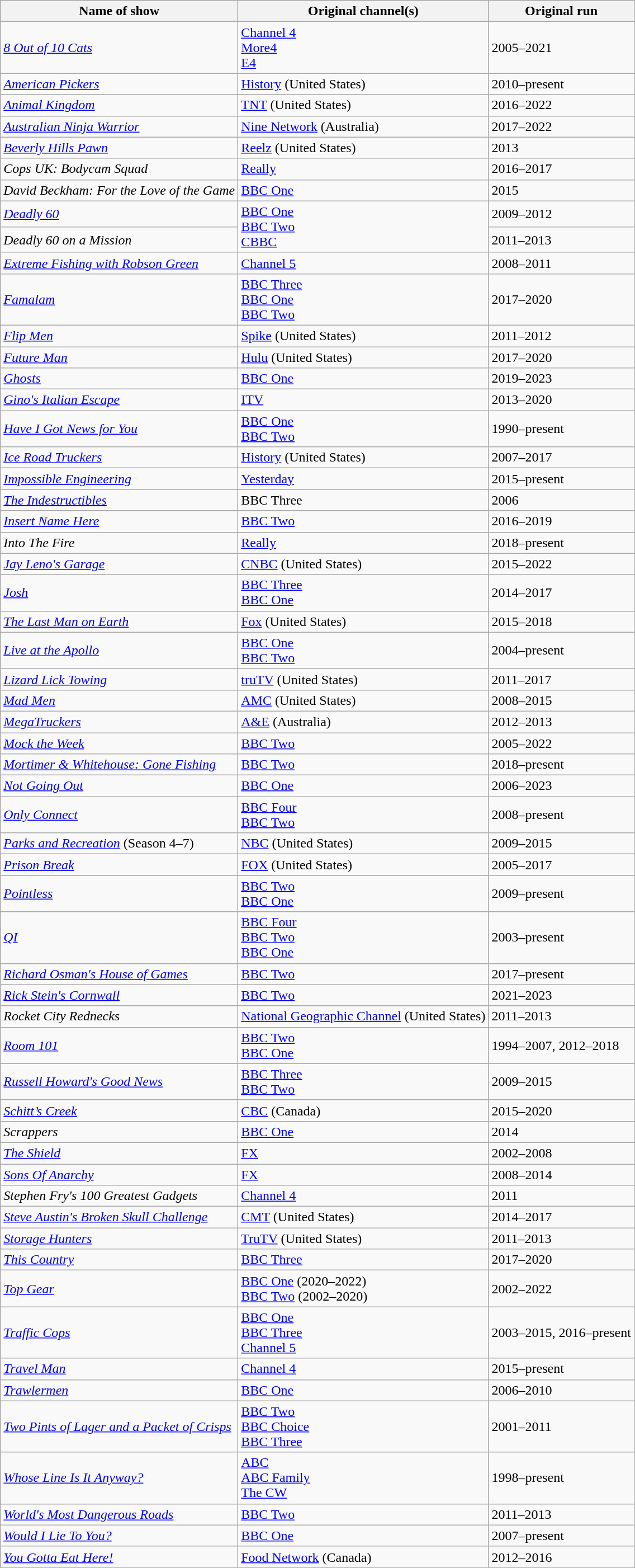<table class="wikitable sortable">
<tr>
<th>Name of show</th>
<th>Original channel(s)</th>
<th>Original run</th>
</tr>
<tr>
<td><em><a href='#'>8 Out of 10 Cats</a></em></td>
<td><a href='#'>Channel 4</a> <br><a href='#'>More4</a> <br><a href='#'>E4</a></td>
<td>2005–2021</td>
</tr>
<tr>
<td><em><a href='#'>American Pickers</a></em></td>
<td><a href='#'>History</a> (United States)</td>
<td>2010–present</td>
</tr>
<tr>
<td><em><a href='#'>Animal Kingdom</a></em></td>
<td><a href='#'>TNT</a> (United States)</td>
<td>2016–2022</td>
</tr>
<tr>
<td><em><a href='#'>Australian Ninja Warrior</a></em></td>
<td><a href='#'>Nine Network</a> (Australia)</td>
<td>2017–2022</td>
</tr>
<tr>
<td><em><a href='#'>Beverly Hills Pawn</a></em></td>
<td><a href='#'>Reelz</a> (United States)</td>
<td>2013</td>
</tr>
<tr>
<td><em>Cops UK: Bodycam Squad</em></td>
<td><a href='#'>Really</a></td>
<td>2016–2017</td>
</tr>
<tr>
<td><em>David Beckham: For the Love of the Game</em></td>
<td><a href='#'>BBC One</a></td>
<td>2015</td>
</tr>
<tr>
<td><em><a href='#'>Deadly 60</a></em></td>
<td rowspan="2"><a href='#'>BBC One</a><br><a href='#'>BBC Two</a><br><a href='#'>CBBC</a></td>
<td>2009–2012</td>
</tr>
<tr>
<td><em>Deadly 60 on a Mission</em></td>
<td>2011–2013</td>
</tr>
<tr>
<td><em><a href='#'>Extreme Fishing with Robson Green</a></em></td>
<td><a href='#'>Channel 5</a></td>
<td>2008–2011</td>
</tr>
<tr>
<td><em><a href='#'>Famalam</a></em></td>
<td><a href='#'>BBC Three</a> <br><a href='#'>BBC One</a> <br><a href='#'>BBC Two</a></td>
<td>2017–2020</td>
</tr>
<tr>
<td><em><a href='#'>Flip Men</a></em></td>
<td><a href='#'>Spike</a> (United States)</td>
<td>2011–2012</td>
</tr>
<tr>
<td><em><a href='#'>Future Man</a></em></td>
<td><a href='#'>Hulu</a> (United States)</td>
<td>2017–2020</td>
</tr>
<tr>
<td><em><a href='#'> Ghosts</a></em></td>
<td><a href='#'>BBC One</a></td>
<td>2019–2023</td>
</tr>
<tr>
<td><em><a href='#'>Gino's Italian Escape</a></em></td>
<td><a href='#'>ITV</a></td>
<td>2013–2020</td>
</tr>
<tr>
<td><em><a href='#'>Have I Got News for You</a></em></td>
<td><a href='#'>BBC One</a><br><a href='#'>BBC Two</a></td>
<td>1990–present</td>
</tr>
<tr>
<td><em><a href='#'>Ice Road Truckers</a></em></td>
<td><a href='#'>History</a> (United States)</td>
<td>2007–2017</td>
</tr>
<tr>
<td><em><a href='#'>Impossible Engineering</a></em></td>
<td><a href='#'>Yesterday</a></td>
<td>2015–present</td>
</tr>
<tr>
<td><em><a href='#'>The Indestructibles</a></em></td>
<td>BBC Three</td>
<td>2006</td>
</tr>
<tr>
<td><em><a href='#'>Insert Name Here</a></em></td>
<td><a href='#'>BBC Two</a></td>
<td>2016–2019</td>
</tr>
<tr>
<td><em>Into The Fire</em></td>
<td><a href='#'>Really</a></td>
<td>2018–present</td>
</tr>
<tr>
<td><em><a href='#'>Jay Leno's Garage</a></em></td>
<td><a href='#'>CNBC</a> (United States)</td>
<td>2015–2022</td>
</tr>
<tr>
<td><em><a href='#'>Josh</a></em></td>
<td><a href='#'>BBC Three</a><br><a href='#'>BBC One</a></td>
<td>2014–2017</td>
</tr>
<tr>
<td><em><a href='#'>The Last Man on Earth</a></em></td>
<td><a href='#'>Fox</a> (United States)</td>
<td>2015–2018</td>
</tr>
<tr>
<td><em><a href='#'>Live at the Apollo</a></em></td>
<td><a href='#'>BBC One</a><br><a href='#'>BBC Two</a></td>
<td>2004–present</td>
</tr>
<tr>
<td><em><a href='#'>Lizard Lick Towing</a></em></td>
<td><a href='#'>truTV</a> (United States)</td>
<td>2011–2017</td>
</tr>
<tr>
<td><em><a href='#'>Mad Men</a></em></td>
<td><a href='#'>AMC</a> (United States)</td>
<td>2008–2015</td>
</tr>
<tr>
<td><em><a href='#'>MegaTruckers</a></em></td>
<td><a href='#'>A&E</a> (Australia)</td>
<td>2012–2013</td>
</tr>
<tr>
<td><em><a href='#'>Mock the Week</a></em></td>
<td><a href='#'>BBC Two</a></td>
<td>2005–2022</td>
</tr>
<tr>
<td><em><a href='#'>Mortimer & Whitehouse: Gone Fishing</a></em></td>
<td><a href='#'>BBC Two</a></td>
<td>2018–present</td>
</tr>
<tr>
<td><em><a href='#'>Not Going Out</a></em></td>
<td><a href='#'>BBC One</a></td>
<td>2006–2023</td>
</tr>
<tr>
<td><em><a href='#'>Only Connect</a></em></td>
<td><a href='#'>BBC Four</a><br><a href='#'>BBC Two</a></td>
<td>2008–present</td>
</tr>
<tr>
<td><em><a href='#'>Parks and Recreation</a></em> (Season 4–7)</td>
<td><a href='#'>NBC</a> (United States)</td>
<td>2009–2015</td>
</tr>
<tr>
<td><em><a href='#'>Prison Break</a></em></td>
<td><a href='#'>FOX</a> (United States)</td>
<td>2005–2017</td>
</tr>
<tr>
<td><em><a href='#'>Pointless</a></em></td>
<td><a href='#'>BBC Two</a><br><a href='#'>BBC One</a></td>
<td>2009–present</td>
</tr>
<tr>
<td><em><a href='#'>QI</a></em></td>
<td><a href='#'>BBC Four</a><br><a href='#'>BBC Two</a><br><a href='#'>BBC One</a></td>
<td>2003–present</td>
</tr>
<tr>
<td><em><a href='#'>Richard Osman's House of Games</a></em></td>
<td><a href='#'>BBC Two</a></td>
<td>2017–present</td>
</tr>
<tr>
<td><em><a href='#'>Rick Stein's Cornwall</a></em></td>
<td><a href='#'>BBC Two</a></td>
<td>2021–2023</td>
</tr>
<tr>
<td><em>Rocket City Rednecks</em></td>
<td><a href='#'>National Geographic Channel</a> (United States)</td>
<td>2011–2013</td>
</tr>
<tr>
<td><em><a href='#'>Room 101</a></em></td>
<td><a href='#'>BBC Two</a><br><a href='#'>BBC One</a></td>
<td>1994–2007, 2012–2018</td>
</tr>
<tr>
<td><em><a href='#'>Russell Howard's Good News</a></em></td>
<td><a href='#'>BBC Three</a><br><a href='#'>BBC Two</a></td>
<td>2009–2015</td>
</tr>
<tr>
<td><em><a href='#'>Schitt’s Creek</a></em></td>
<td><a href='#'>CBC</a> (Canada)</td>
<td>2015–2020</td>
</tr>
<tr>
<td><em>Scrappers</em></td>
<td><a href='#'>BBC One</a></td>
<td>2014</td>
</tr>
<tr>
<td><em><a href='#'>The Shield</a></em></td>
<td><a href='#'>FX</a></td>
<td>2002–2008</td>
</tr>
<tr>
<td><em><a href='#'>Sons Of Anarchy</a></em></td>
<td><a href='#'>FX</a></td>
<td>2008–2014</td>
</tr>
<tr>
<td><em>Stephen Fry's 100 Greatest Gadgets</em></td>
<td><a href='#'>Channel 4</a></td>
<td>2011</td>
</tr>
<tr>
<td><em><a href='#'>Steve Austin's Broken Skull Challenge</a></em></td>
<td><a href='#'>CMT</a> (United States)</td>
<td>2014–2017</td>
</tr>
<tr>
<td><em><a href='#'>Storage Hunters</a></em></td>
<td><a href='#'>TruTV</a> (United States)</td>
<td>2011–2013</td>
</tr>
<tr>
<td><em><a href='#'>This Country</a></em></td>
<td><a href='#'>BBC Three</a></td>
<td>2017–2020</td>
</tr>
<tr>
<td><em><a href='#'>Top Gear</a></em></td>
<td><a href='#'>BBC One</a> (2020–2022)<br><a href='#'>BBC Two</a> (2002–2020)</td>
<td>2002–2022</td>
</tr>
<tr>
<td><em><a href='#'>Traffic Cops</a></em></td>
<td><a href='#'>BBC One</a><br><a href='#'>BBC Three</a><br><a href='#'>Channel 5</a></td>
<td>2003–2015, 2016–present</td>
</tr>
<tr>
<td><em><a href='#'>Travel Man</a></em></td>
<td><a href='#'>Channel 4</a></td>
<td>2015–present</td>
</tr>
<tr>
<td><em><a href='#'>Trawlermen</a></em></td>
<td><a href='#'>BBC One</a></td>
<td>2006–2010</td>
</tr>
<tr>
<td><em><a href='#'>Two Pints of Lager and a Packet of Crisps</a></em></td>
<td><a href='#'>BBC Two</a><br><a href='#'>BBC Choice</a><br><a href='#'>BBC Three</a></td>
<td>2001–2011</td>
</tr>
<tr>
<td><em><a href='#'>Whose Line Is It Anyway?</a></em></td>
<td><a href='#'>ABC</a> <br> <a href='#'>ABC Family</a> <br> <a href='#'>The CW</a></td>
<td>1998–present</td>
</tr>
<tr>
<td><em><a href='#'>World's Most Dangerous Roads</a></em></td>
<td><a href='#'>BBC Two</a></td>
<td>2011–2013</td>
</tr>
<tr>
<td><em><a href='#'>Would I Lie To You?</a></em></td>
<td><a href='#'>BBC One</a></td>
<td>2007–present</td>
</tr>
<tr>
<td><em><a href='#'>You Gotta Eat Here!</a></em></td>
<td><a href='#'>Food Network</a> (Canada)</td>
<td>2012–2016</td>
</tr>
</table>
